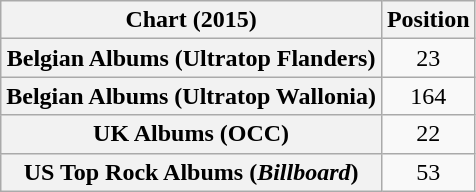<table class="wikitable sortable plainrowheaders" style="text-align:center;">
<tr>
<th scope="col">Chart (2015)</th>
<th scope="col">Position</th>
</tr>
<tr>
<th scope="row">Belgian Albums (Ultratop Flanders)</th>
<td>23</td>
</tr>
<tr>
<th scope="row">Belgian Albums (Ultratop Wallonia)</th>
<td>164</td>
</tr>
<tr>
<th scope="row">UK Albums (OCC)</th>
<td>22</td>
</tr>
<tr>
<th scope="row">US Top Rock Albums (<em>Billboard</em>)</th>
<td>53</td>
</tr>
</table>
